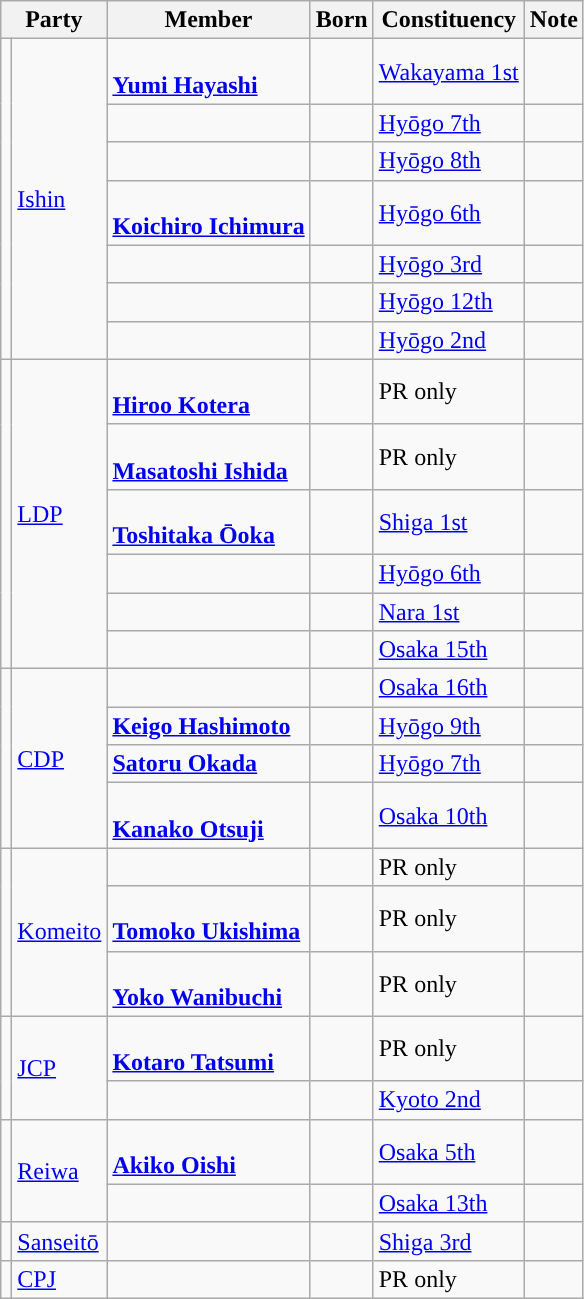<table class="wikitable">
<tr>
<th colspan=2>Party</th>
<th>Member</th>
<th>Born</th>
<th>Constituency</th>
<th>Note</th>
</tr>
<tr>
<td rowspan=7 style="background-color:"></td>
<td rowspan=7><a href='#'>Ishin</a></td>
<td><br><strong><a href='#'>Yumi Hayashi</a></strong></td>
<td></td>
<td><a href='#'>Wakayama 1st</a></td>
<td></td>
</tr>
<tr>
<td><strong></strong></td>
<td></td>
<td><a href='#'>Hyōgo 7th</a></td>
<td></td>
</tr>
<tr>
<td><strong></strong></td>
<td></td>
<td><a href='#'>Hyōgo 8th</a></td>
<td></td>
</tr>
<tr>
<td><br><strong><a href='#'>Koichiro Ichimura</a></strong></td>
<td></td>
<td><a href='#'>Hyōgo 6th</a></td>
<td></td>
</tr>
<tr>
<td><br><strong></strong></td>
<td></td>
<td><a href='#'>Hyōgo 3rd</a></td>
<td></td>
</tr>
<tr>
<td><strong></strong></td>
<td></td>
<td><a href='#'>Hyōgo 12th</a></td>
<td></td>
</tr>
<tr>
<td><strong></strong></td>
<td></td>
<td><a href='#'>Hyōgo 2nd</a></td>
<td></td>
</tr>
<tr>
<td rowspan=6 style="background-color:"></td>
<td rowspan=6><a href='#'>LDP</a></td>
<td><br><strong><a href='#'>Hiroo Kotera</a></strong></td>
<td></td>
<td>PR only</td>
<td></td>
</tr>
<tr>
<td><br><strong><a href='#'>Masatoshi Ishida</a></strong></td>
<td></td>
<td>PR only</td>
<td></td>
</tr>
<tr>
<td><br><strong><a href='#'>Toshitaka Ōoka</a></strong></td>
<td></td>
<td><a href='#'>Shiga 1st</a></td>
<td></td>
</tr>
<tr>
<td><br><strong></strong></td>
<td></td>
<td><a href='#'>Hyōgo 6th</a></td>
<td></td>
</tr>
<tr>
<td><br><strong></strong></td>
<td></td>
<td><a href='#'>Nara 1st</a></td>
<td></td>
</tr>
<tr>
<td><br><strong></strong></td>
<td></td>
<td><a href='#'>Osaka 15th</a></td>
<td></td>
</tr>
<tr>
<td rowspan=4 style="background-color:"></td>
<td rowspan=4><a href='#'>CDP</a></td>
<td><br><strong></strong></td>
<td></td>
<td><a href='#'>Osaka 16th</a></td>
<td></td>
</tr>
<tr>
<td><strong><a href='#'>Keigo Hashimoto</a></strong></td>
<td></td>
<td><a href='#'>Hyōgo 9th</a></td>
<td></td>
</tr>
<tr>
<td><strong><a href='#'>Satoru Okada</a></strong></td>
<td></td>
<td><a href='#'>Hyōgo 7th</a></td>
<td></td>
</tr>
<tr>
<td><br><strong><a href='#'>Kanako Otsuji</a></strong></td>
<td></td>
<td><a href='#'>Osaka 10th</a></td>
<td></td>
</tr>
<tr>
<td rowspan=3 style="background-color:"></td>
<td rowspan=3><a href='#'>Komeito</a></td>
<td><br><strong></strong></td>
<td></td>
<td>PR only</td>
<td></td>
</tr>
<tr>
<td><br><strong><a href='#'>Tomoko Ukishima</a></strong></td>
<td></td>
<td>PR only</td>
<td></td>
</tr>
<tr>
<td><br><strong><a href='#'>Yoko Wanibuchi</a></strong></td>
<td></td>
<td>PR only</td>
<td></td>
</tr>
<tr>
<td rowspan=2 style="background-color:"></td>
<td rowspan=2><a href='#'>JCP</a></td>
<td><br><strong><a href='#'>Kotaro Tatsumi</a></strong></td>
<td></td>
<td>PR only</td>
<td></td>
</tr>
<tr>
<td><strong></strong></td>
<td></td>
<td><a href='#'>Kyoto 2nd</a></td>
<td></td>
</tr>
<tr>
<td rowspan=2 style="background-color:"></td>
<td rowspan=2><a href='#'>Reiwa</a></td>
<td><br><strong><a href='#'>Akiko Oishi</a></strong></td>
<td></td>
<td><a href='#'>Osaka 5th</a></td>
<td></td>
</tr>
<tr>
<td><strong></strong></td>
<td></td>
<td><a href='#'>Osaka 13th</a></td>
<td></td>
</tr>
<tr>
<td style="background-color:"></td>
<td><a href='#'>Sanseitō</a></td>
<td><strong></strong></td>
<td></td>
<td><a href='#'>Shiga 3rd</a></td>
<td></td>
</tr>
<tr>
<td style="background-color:"></td>
<td><a href='#'>CPJ</a></td>
<td><strong></strong></td>
<td></td>
<td>PR only</td>
<td></td>
</tr>
</table>
